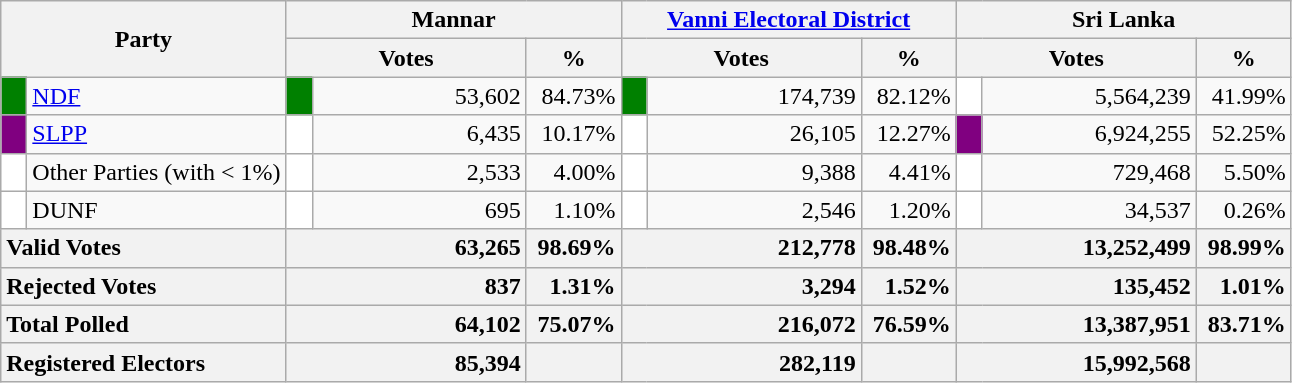<table class="wikitable">
<tr>
<th colspan="2" width="144px"rowspan="2">Party</th>
<th colspan="3" width="216px">Mannar</th>
<th colspan="3" width="216px"><a href='#'>Vanni Electoral District</a></th>
<th colspan="3" width="216px">Sri Lanka</th>
</tr>
<tr>
<th colspan="2" width="144px">Votes</th>
<th>%</th>
<th colspan="2" width="144px">Votes</th>
<th>%</th>
<th colspan="2" width="144px">Votes</th>
<th>%</th>
</tr>
<tr>
<td style="background-color:green;" width="10px"></td>
<td style="text-align:left;"><a href='#'>NDF</a></td>
<td style="background-color:green;" width="10px"></td>
<td style="text-align:right;">53,602</td>
<td style="text-align:right;">84.73%</td>
<td style="background-color:green;" width="10px"></td>
<td style="text-align:right;">174,739</td>
<td style="text-align:right;">82.12%</td>
<td style="background-color:white;" width="10px"></td>
<td style="text-align:right;">5,564,239</td>
<td style="text-align:right;">41.99%</td>
</tr>
<tr>
<td style="background-color:purple;" width="10px"></td>
<td style="text-align:left;"><a href='#'>SLPP</a></td>
<td style="background-color:white;" width="10px"></td>
<td style="text-align:right;">6,435</td>
<td style="text-align:right;">10.17%</td>
<td style="background-color:white;" width="10px"></td>
<td style="text-align:right;">26,105</td>
<td style="text-align:right;">12.27%</td>
<td style="background-color:purple;" width="10px"></td>
<td style="text-align:right;">6,924,255</td>
<td style="text-align:right;">52.25%</td>
</tr>
<tr>
<td style="background-color:white;" width="10px"></td>
<td style="text-align:left;">Other Parties (with < 1%)</td>
<td style="background-color:white;" width="10px"></td>
<td style="text-align:right;">2,533</td>
<td style="text-align:right;">4.00%</td>
<td style="background-color:white;" width="10px"></td>
<td style="text-align:right;">9,388</td>
<td style="text-align:right;">4.41%</td>
<td style="background-color:white;" width="10px"></td>
<td style="text-align:right;">729,468</td>
<td style="text-align:right;">5.50%</td>
</tr>
<tr>
<td style="background-color:white;" width="10px"></td>
<td style="text-align:left;">DUNF</td>
<td style="background-color:white;" width="10px"></td>
<td style="text-align:right;">695</td>
<td style="text-align:right;">1.10%</td>
<td style="background-color:white;" width="10px"></td>
<td style="text-align:right;">2,546</td>
<td style="text-align:right;">1.20%</td>
<td style="background-color:white;" width="10px"></td>
<td style="text-align:right;">34,537</td>
<td style="text-align:right;">0.26%</td>
</tr>
<tr>
<th colspan="2" width="144px"style="text-align:left;">Valid Votes</th>
<th style="text-align:right;"colspan="2" width="144px">63,265</th>
<th style="text-align:right;">98.69%</th>
<th style="text-align:right;"colspan="2" width="144px">212,778</th>
<th style="text-align:right;">98.48%</th>
<th style="text-align:right;"colspan="2" width="144px">13,252,499</th>
<th style="text-align:right;">98.99%</th>
</tr>
<tr>
<th colspan="2" width="144px"style="text-align:left;">Rejected Votes</th>
<th style="text-align:right;"colspan="2" width="144px">837</th>
<th style="text-align:right;">1.31%</th>
<th style="text-align:right;"colspan="2" width="144px">3,294</th>
<th style="text-align:right;">1.52%</th>
<th style="text-align:right;"colspan="2" width="144px">135,452</th>
<th style="text-align:right;">1.01%</th>
</tr>
<tr>
<th colspan="2" width="144px"style="text-align:left;">Total Polled</th>
<th style="text-align:right;"colspan="2" width="144px">64,102</th>
<th style="text-align:right;">75.07%</th>
<th style="text-align:right;"colspan="2" width="144px">216,072</th>
<th style="text-align:right;">76.59%</th>
<th style="text-align:right;"colspan="2" width="144px">13,387,951</th>
<th style="text-align:right;">83.71%</th>
</tr>
<tr>
<th colspan="2" width="144px"style="text-align:left;">Registered Electors</th>
<th style="text-align:right;"colspan="2" width="144px">85,394</th>
<th></th>
<th style="text-align:right;"colspan="2" width="144px">282,119</th>
<th></th>
<th style="text-align:right;"colspan="2" width="144px">15,992,568</th>
<th></th>
</tr>
</table>
